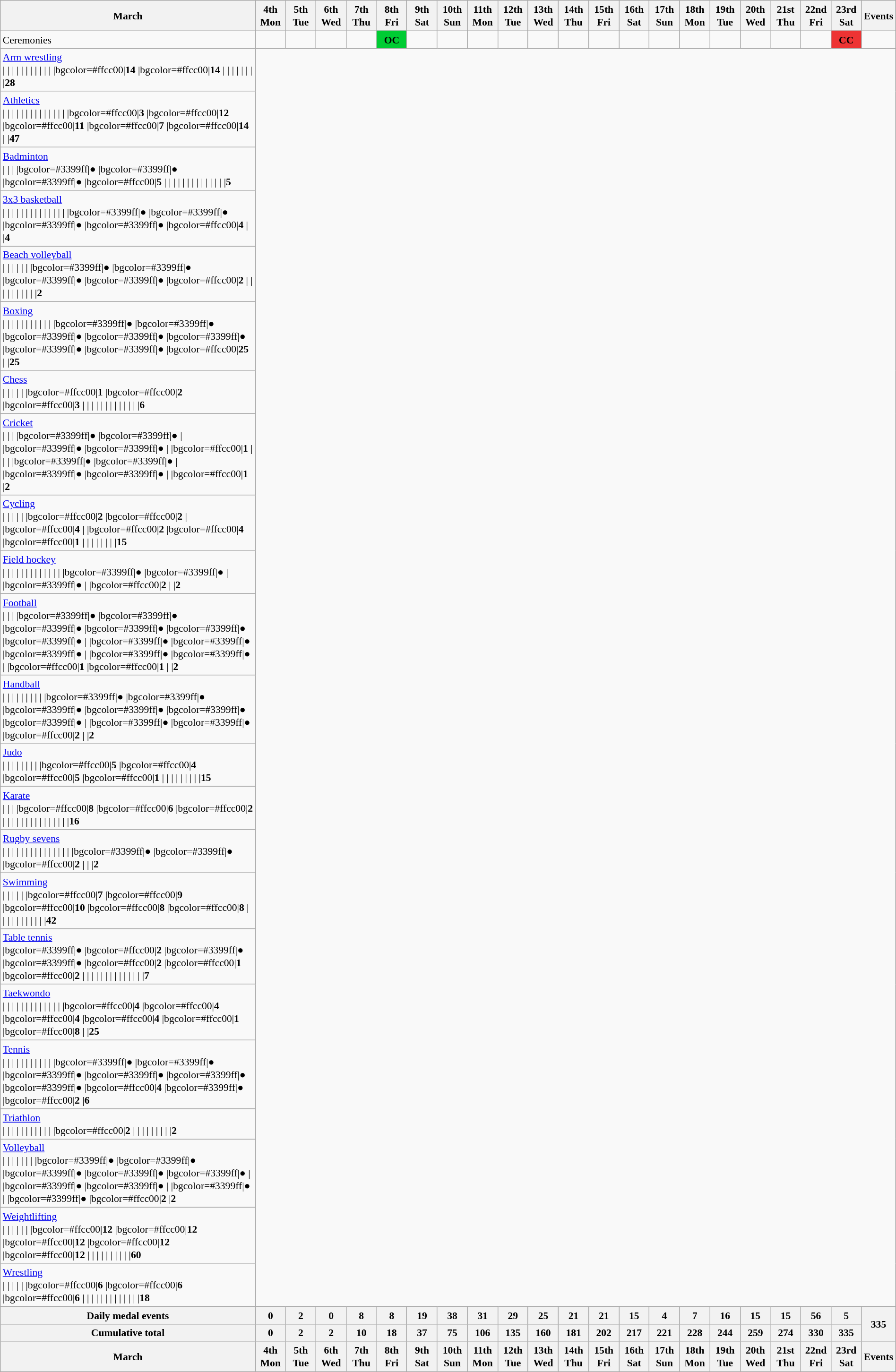<table class="wikitable" style="margin:0.5em auto; font-size:90%; line-height:1.25em">
<tr>
<th colspan=2>March</th>
<th style="width:2.5em">4th<br>Mon</th>
<th style="width:2.5em">5th<br>Tue</th>
<th style="width:2.5em">6th<br>Wed</th>
<th style="width:2.5em">7th<br>Thu</th>
<th style="width:2.5em">8th<br>Fri</th>
<th style="width:2.5em">9th<br>Sat</th>
<th style="width:2.5em">10th<br>Sun</th>
<th style="width:2.5em">11th<br>Mon</th>
<th style="width:2.5em">12th<br>Tue</th>
<th style="width:2.5em">13th<br>Wed</th>
<th style="width:2.5em">14th<br>Thu</th>
<th style="width:2.5em">15th<br>Fri</th>
<th style="width:2.5em">16th<br>Sat</th>
<th style="width:2.5em">17th<br>Sun</th>
<th style="width:2.5em">18th<br>Mon</th>
<th style="width:2.5em">19th<br>Tue</th>
<th style="width:2.5em">20th<br>Wed</th>
<th style="width:2.5em">21st<br>Thu</th>
<th style="width:2.5em">22nd<br>Fri</th>
<th style="width:2.5em">23rd<br>Sat</th>
<th>Events</th>
</tr>
<tr>
<td colspan=2>Ceremonies</td>
<td></td>
<td></td>
<td></td>
<td></td>
<td style="background:#0c3; text-align:center;"><strong>OC</strong></td>
<td></td>
<td></td>
<td></td>
<td></td>
<td></td>
<td></td>
<td></td>
<td></td>
<td></td>
<td></td>
<td></td>
<td></td>
<td></td>
<td></td>
<td style="background:#e33; text-align:center;"><strong>CC</strong></td>
<td></td>
</tr>
<tr style="text-align:center;">
<td colspan=2 style="text-align:left;"> <a href='#'>Arm wrestling</a><br>|
|
|
|
|
|
|
|
|
|
|
|bgcolor=#ffcc00|<strong>14</strong>
|bgcolor=#ffcc00|<strong>14</strong>
|
|
|
|
|
|
|
|<strong>28</strong></td>
</tr>
<tr style="text-align:center;">
<td colspan=2 style="text-align:left;"> <a href='#'>Athletics</a><br>|
|
|
|
|
|
|
|
|
|
|
|
|
|
|bgcolor=#ffcc00|<strong>3</strong>
|bgcolor=#ffcc00|<strong>12</strong>
|bgcolor=#ffcc00|<strong>11</strong>
|bgcolor=#ffcc00|<strong>7</strong>
|bgcolor=#ffcc00|<strong>14</strong>
|
|<strong>47</strong></td>
</tr>
<tr style="text-align:center;">
<td colspan=2 style="text-align:left;"> <a href='#'>Badminton</a><br>|
|
|
|bgcolor=#3399ff|●
|bgcolor=#3399ff|●
|bgcolor=#3399ff|●
|bgcolor=#ffcc00|<strong>5</strong>
|
|
|
|
|
|
|
|
|
|
|
|
|
|<strong>5</strong></td>
</tr>
<tr style="text-align:center;">
<td colspan=2 style="text-align:left;"> <a href='#'>3x3 basketball</a><br>|
|
|
|
|
|
|
|
|
|
|
|
|
|
|bgcolor=#3399ff|●
|bgcolor=#3399ff|●
|bgcolor=#3399ff|●
|bgcolor=#3399ff|●
|bgcolor=#ffcc00|<strong>4</strong>
|
|<strong>4</strong></td>
</tr>
<tr style="text-align:center;">
<td colspan=2 style="text-align:left;">  <a href='#'>Beach volleyball</a><br>|
|
|
|
|
|
|bgcolor=#3399ff|●
|bgcolor=#3399ff|●
|bgcolor=#3399ff|●
|bgcolor=#3399ff|●
|bgcolor=#ffcc00|<strong>2</strong>
|
|
|
|
|
|
|
|
|
|<strong>2</strong></td>
</tr>
<tr style="text-align:center;">
<td colspan=2 style="text-align:left;"> <a href='#'>Boxing</a><br>|
|
|
|
|
|
|
|
|
|
|
|bgcolor=#3399ff|●
|bgcolor=#3399ff|●
|bgcolor=#3399ff|●
|bgcolor=#3399ff|●
|bgcolor=#3399ff|●
|bgcolor=#3399ff|●
|bgcolor=#3399ff|●
|bgcolor=#ffcc00|<strong>25</strong>
|
|<strong>25</strong></td>
</tr>
<tr style="text-align:center;">
<td colspan=2 style="text-align:left;"> <a href='#'>Chess</a><br>|
|
|
|
|
|bgcolor=#ffcc00|<strong>1</strong>
|bgcolor=#ffcc00|<strong>2</strong>
|bgcolor=#ffcc00|<strong>3</strong>
|
|
|
|
|
|
|
|
|
|
|
|
|<strong>6</strong></td>
</tr>
<tr style="text-align:center;">
<td colspan=2 style="text-align:left;"> <a href='#'>Cricket</a><br>|
|
|
|bgcolor=#3399ff|●
|bgcolor=#3399ff|●
|
|bgcolor=#3399ff|●
|bgcolor=#3399ff|●
|
|bgcolor=#ffcc00|<strong>1</strong>
|
|
|
|bgcolor=#3399ff|●
|bgcolor=#3399ff|●
|
|bgcolor=#3399ff|●
|bgcolor=#3399ff|●
|
|bgcolor=#ffcc00|<strong>1</strong>
|<strong>2</strong></td>
</tr>
<tr style="text-align:center;">
<td colspan=2 style="text-align:left;"> <a href='#'>Cycling</a><br>|
|
|
|
|
|bgcolor=#ffcc00|<strong>2</strong>
|bgcolor=#ffcc00|<strong>2</strong>
|
|bgcolor=#ffcc00|<strong>4</strong>
|
|bgcolor=#ffcc00|<strong>2</strong>
|bgcolor=#ffcc00|<strong>4</strong>
|bgcolor=#ffcc00|<strong>1</strong>
|
|
|
|
|
|
|
|<strong>15</strong></td>
</tr>
<tr style="text-align:center;">
<td colspan=2 style="text-align:left;"> <a href='#'>Field hockey</a><br>|
|
|
|
|
|
|
|
|
|
|
|
|
|bgcolor=#3399ff|●
|bgcolor=#3399ff|●
|
|bgcolor=#3399ff|●
|
|bgcolor=#ffcc00|<strong>2</strong>
|
|<strong>2</strong></td>
</tr>
<tr style="text-align:center;">
<td colspan=2 style="text-align:left;"> <a href='#'>Football</a><br>|
|
|
|bgcolor=#3399ff|●
|bgcolor=#3399ff|●
|bgcolor=#3399ff|●
|bgcolor=#3399ff|●
|bgcolor=#3399ff|●
|bgcolor=#3399ff|●
|
|bgcolor=#3399ff|●
|bgcolor=#3399ff|●
|bgcolor=#3399ff|●
|
|bgcolor=#3399ff|●
|bgcolor=#3399ff|●
|
|bgcolor=#ffcc00|<strong>1</strong>
|bgcolor=#ffcc00|<strong>1</strong>
|
|<strong>2</strong></td>
</tr>
<tr style="text-align:center;">
<td colspan=2 style="text-align:left;"> <a href='#'>Handball</a><br>|
|
|
|
|
|
|
|
|
|bgcolor=#3399ff|●
|bgcolor=#3399ff|●
|bgcolor=#3399ff|●
|bgcolor=#3399ff|●
|bgcolor=#3399ff|●
|bgcolor=#3399ff|●
|
|bgcolor=#3399ff|●
|bgcolor=#3399ff|●
|bgcolor=#ffcc00|<strong>2</strong>
|
|<strong>2</strong></td>
</tr>
<tr style="text-align:center;">
<td colspan=2 style="text-align:left;"> <a href='#'>Judo</a><br>|
|
|
|
|
|
|
|
|bgcolor=#ffcc00|<strong>5</strong>
|bgcolor=#ffcc00|<strong>4</strong>
|bgcolor=#ffcc00|<strong>5</strong>
|bgcolor=#ffcc00|<strong>1</strong>
|
|
|
|
|
|
|
|
|<strong>15</strong></td>
</tr>
<tr style="text-align:center;">
<td colspan=2 style="text-align:left;"> <a href='#'>Karate</a><br>|
|
|
|bgcolor=#ffcc00|<strong>8</strong>
|bgcolor=#ffcc00|<strong>6</strong>
|bgcolor=#ffcc00|<strong>2</strong>
|
|
|
|
|
|
|
|
|
|
|
|
|
|
|<strong>16</strong></td>
</tr>
<tr style="text-align:center;">
<td colspan=2 style="text-align:left;"> <a href='#'>Rugby sevens</a><br>|
|
|
|
|
|
|
|
|
|
|
|
|
|
|
|bgcolor=#3399ff|●
|bgcolor=#3399ff|●
|bgcolor=#ffcc00|<strong>2</strong>
|
|
|<strong>2</strong></td>
</tr>
<tr style="text-align:center;">
<td colspan=2 style="text-align:left;"> <a href='#'>Swimming</a><br>|
|
|
|
|
|bgcolor=#ffcc00|<strong>7</strong>
|bgcolor=#ffcc00|<strong>9</strong>
|bgcolor=#ffcc00|<strong>10</strong>
|bgcolor=#ffcc00|<strong>8</strong>
|bgcolor=#ffcc00|<strong>8</strong>
|
|
|
|
|
|
|
|
|
|
|<strong>42</strong></td>
</tr>
<tr style="text-align:center;">
<td colspan=2 style="text-align:left;"> <a href='#'>Table tennis</a><br>|bgcolor=#3399ff|●
|bgcolor=#ffcc00|<strong>2</strong>
|bgcolor=#3399ff|●
|bgcolor=#3399ff|●
|bgcolor=#ffcc00|<strong>2</strong>
|bgcolor=#ffcc00|<strong>1</strong>
|bgcolor=#ffcc00|<strong>2</strong>
|
|
|
|
|
|
|
|
|
|
|
|
|
|<strong>7</strong></td>
</tr>
<tr style="text-align:center;">
<td colspan=2 style="text-align:left;"> <a href='#'>Taekwondo</a><br>|
|
|
|
|
|
|
|
|
|
|
|
|
|bgcolor=#ffcc00|<strong>4</strong>
|bgcolor=#ffcc00|<strong>4</strong>
|bgcolor=#ffcc00|<strong>4</strong>
|bgcolor=#ffcc00|<strong>4</strong>
|bgcolor=#ffcc00|<strong>1</strong>
|bgcolor=#ffcc00|<strong>8</strong>
|
|<strong>25</strong></td>
</tr>
<tr style="text-align:center;">
<td colspan=2 style="text-align:left;"> <a href='#'>Tennis</a><br>|
|
|
|
|
|
|
|
|
|
|
|bgcolor=#3399ff|●
|bgcolor=#3399ff|●
|bgcolor=#3399ff|●
|bgcolor=#3399ff|●
|bgcolor=#3399ff|●
|bgcolor=#3399ff|●
|bgcolor=#ffcc00|<strong>4</strong>
|bgcolor=#3399ff|●
|bgcolor=#ffcc00|<strong>2</strong>
|<strong>6</strong></td>
</tr>
<tr style="text-align:center;">
<td colspan=2 style="text-align:left;"> <a href='#'>Triathlon</a><br>|
|
|
|
|
|
|
|
|
|
|
|bgcolor=#ffcc00|<strong>2</strong>
|
|
|
|
|
|
|
|
|<strong>2</strong></td>
</tr>
<tr style="text-align:center;">
<td colspan=2 style="text-align:left;"> <a href='#'>Volleyball</a><br>|
|
|
|
|
|
|
|bgcolor=#3399ff|●
|bgcolor=#3399ff|●
|bgcolor=#3399ff|●
|bgcolor=#3399ff|●
|bgcolor=#3399ff|●
|
|bgcolor=#3399ff|●
|bgcolor=#3399ff|●
|
|bgcolor=#3399ff|●
|
|bgcolor=#3399ff|●
|bgcolor=#ffcc00|<strong>2</strong>
|<strong>2</strong></td>
</tr>
<tr style="text-align:center;">
<td colspan=2 style="text-align:left;"> <a href='#'>Weightlifting</a><br>|
|
|
|
|
|
|bgcolor=#ffcc00|<strong>12</strong>
|bgcolor=#ffcc00|<strong>12</strong>
|bgcolor=#ffcc00|<strong>12</strong>
|bgcolor=#ffcc00|<strong>12</strong>
|bgcolor=#ffcc00|<strong>12</strong>
|
|
|
|
|
|
|
|
|
|<strong>60</strong></td>
</tr>
<tr style="text-align:center;">
<td colspan=2 style="text-align:left;"> <a href='#'>Wrestling</a><br>|
|
|
|
|
|bgcolor=#ffcc00|<strong>6</strong>
|bgcolor=#ffcc00|<strong>6</strong>
|bgcolor=#ffcc00|<strong>6</strong>
|
|
|
|
|
|
|
|
|
|
|
|
|<strong>18</strong></td>
</tr>
<tr>
<th colspan=2>Daily medal events</th>
<th>0</th>
<th>2</th>
<th>0</th>
<th>8</th>
<th>8</th>
<th>19</th>
<th>38</th>
<th>31</th>
<th>29</th>
<th>25</th>
<th>21</th>
<th>21</th>
<th>15</th>
<th>4</th>
<th>7</th>
<th>16</th>
<th>15</th>
<th>15</th>
<th>56</th>
<th>5</th>
<th rowspan=2>335</th>
</tr>
<tr>
<th colspan=2>Cumulative total</th>
<th>0</th>
<th>2</th>
<th>2</th>
<th>10</th>
<th>18</th>
<th>37</th>
<th>75</th>
<th>106</th>
<th>135</th>
<th>160</th>
<th>181</th>
<th>202</th>
<th>217</th>
<th>221</th>
<th>228</th>
<th>244</th>
<th>259</th>
<th>274</th>
<th>330</th>
<th>335</th>
</tr>
<tr>
<th colspan=2>March</th>
<th style="width:2.5em">4th<br>Mon</th>
<th style="width:2.5em">5th<br>Tue</th>
<th style="width:2.5em">6th<br>Wed</th>
<th style="width:2.5em">7th<br>Thu</th>
<th style="width:2.5em">8th<br>Fri</th>
<th style="width:2.5em">9th<br>Sat</th>
<th style="width:2.5em">10th<br>Sun</th>
<th style="width:2.5em">11th<br>Mon</th>
<th style="width:2.5em">12th<br>Tue</th>
<th style="width:2.5em">13th<br>Wed</th>
<th style="width:2.5em">14th<br>Thu</th>
<th style="width:2.5em">15th<br>Fri</th>
<th style="width:2.5em">16th<br>Sat</th>
<th style="width:2.5em">17th<br>Sun</th>
<th style="width:2.5em">18th<br>Mon</th>
<th style="width:2.5em">19th<br>Tue</th>
<th style="width:2.5em">20th<br>Wed</th>
<th style="width:2.5em">21st<br>Thu</th>
<th style="width:2.5em">22nd<br>Fri</th>
<th style="width:2.5em">23rd<br>Sat</th>
<th>Events</th>
</tr>
</table>
